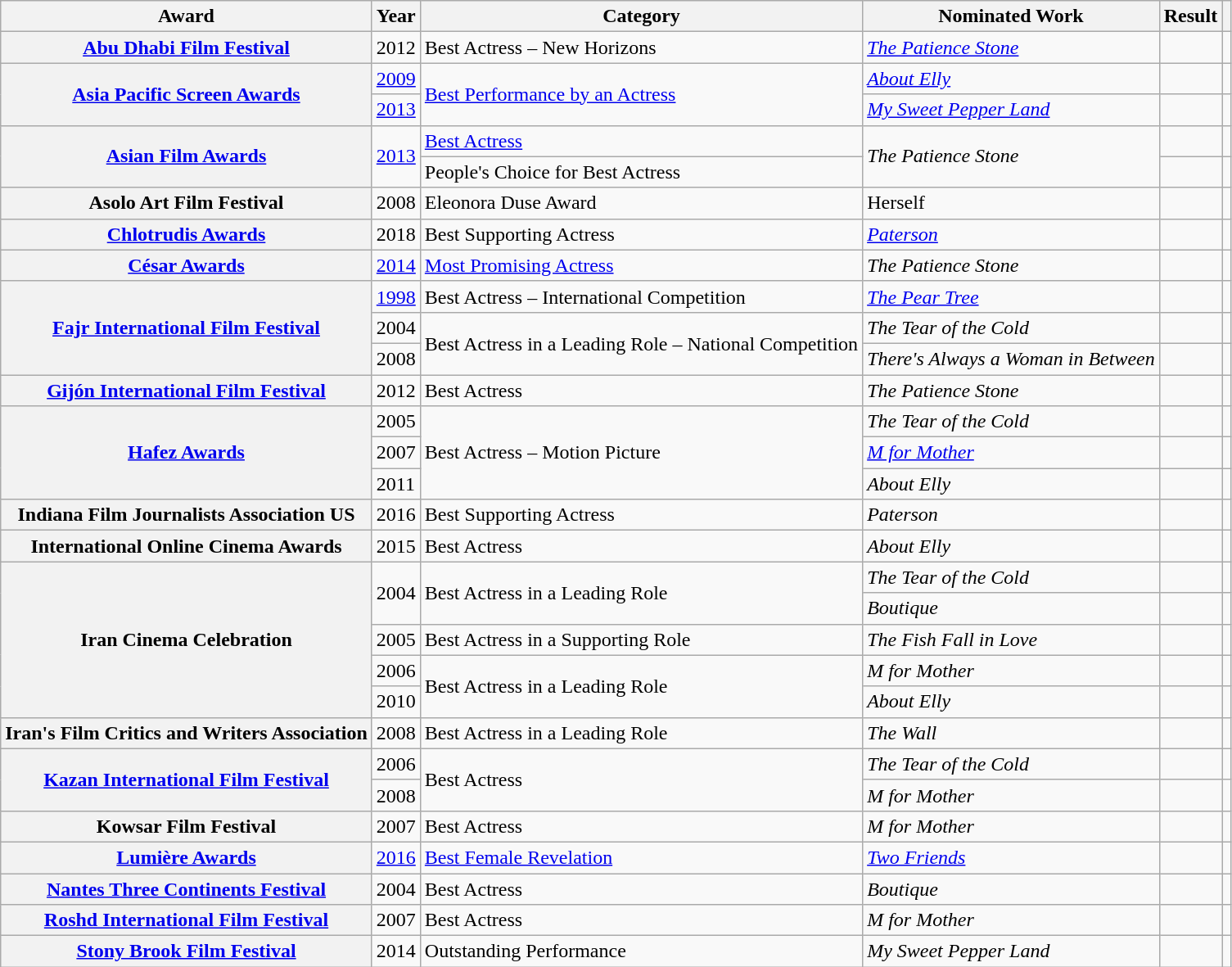<table class="wikitable sortable plainrowheaders">
<tr>
<th scope="col">Award</th>
<th scope="col">Year</th>
<th scope="col">Category</th>
<th scope="col">Nominated Work</th>
<th scope="col">Result</th>
<th scope="col" class="unsortable"></th>
</tr>
<tr>
<th scope="row"><a href='#'>Abu Dhabi Film Festival</a></th>
<td>2012</td>
<td>Best Actress – New Horizons</td>
<td><a href='#'><em>The Patience Stone</em></a></td>
<td></td>
<td></td>
</tr>
<tr>
<th rowspan="2" scope="row"><a href='#'>Asia Pacific Screen Awards</a></th>
<td><a href='#'>2009</a></td>
<td rowspan="2"><a href='#'>Best Performance by an Actress</a></td>
<td><em><a href='#'>About Elly</a></em></td>
<td></td>
<td></td>
</tr>
<tr>
<td><a href='#'>2013</a></td>
<td><em><a href='#'>My Sweet Pepper Land</a></em></td>
<td></td>
<td></td>
</tr>
<tr>
<th scope="row" rowspan="2"><a href='#'>Asian Film Awards</a></th>
<td rowspan="2"><a href='#'>2013</a></td>
<td><a href='#'>Best Actress</a></td>
<td rowspan="2"><em>The Patience Stone</em></td>
<td></td>
<td></td>
</tr>
<tr>
<td>People's Choice for Best Actress</td>
<td></td>
<td></td>
</tr>
<tr>
<th scope="row">Asolo Art Film Festival</th>
<td>2008</td>
<td>Eleonora Duse Award</td>
<td>Herself</td>
<td></td>
<td></td>
</tr>
<tr>
<th scope="row"><a href='#'>Chlotrudis Awards</a></th>
<td>2018</td>
<td>Best Supporting Actress</td>
<td><a href='#'><em>Paterson</em></a></td>
<td></td>
<td></td>
</tr>
<tr>
<th scope="row"><a href='#'>César Awards</a></th>
<td><a href='#'>2014</a></td>
<td><a href='#'>Most Promising Actress</a></td>
<td><em>The Patience Stone</em></td>
<td></td>
<td></td>
</tr>
<tr>
<th scope="row" rowspan="3"><a href='#'>Fajr International Film Festival</a></th>
<td><a href='#'>1998</a></td>
<td>Best Actress – International Competition</td>
<td><em><a href='#'>The Pear Tree</a></em></td>
<td></td>
<td></td>
</tr>
<tr>
<td>2004</td>
<td rowspan="2">Best Actress in a Leading Role – National Competition</td>
<td><em>The Tear of the Cold</em></td>
<td></td>
<td></td>
</tr>
<tr>
<td>2008</td>
<td><em>There's Always a Woman in Between</em></td>
<td></td>
<td></td>
</tr>
<tr>
<th scope="row"><a href='#'>Gijón International Film Festival</a></th>
<td>2012</td>
<td>Best Actress</td>
<td><em>The Patience Stone</em></td>
<td></td>
<td></td>
</tr>
<tr>
<th scope="row" rowspan="3"><a href='#'>Hafez Awards</a></th>
<td>2005</td>
<td rowspan="3">Best Actress – Motion Picture</td>
<td><em>The Tear of the Cold</em></td>
<td></td>
<td></td>
</tr>
<tr>
<td>2007</td>
<td><em><a href='#'>M for Mother</a></em></td>
<td></td>
<td></td>
</tr>
<tr>
<td>2011</td>
<td><em>About Elly</em></td>
<td></td>
<td></td>
</tr>
<tr>
<th scope="row">Indiana Film Journalists Association US</th>
<td>2016</td>
<td>Best Supporting Actress</td>
<td><em>Paterson</em></td>
<td></td>
<td></td>
</tr>
<tr>
<th scope="row">International Online Cinema Awards</th>
<td>2015</td>
<td>Best Actress</td>
<td><em>About Elly</em></td>
<td></td>
<td></td>
</tr>
<tr>
<th rowspan="5" scope="row">Iran Cinema Celebration</th>
<td rowspan="2">2004</td>
<td rowspan="2">Best Actress in a Leading Role</td>
<td><em>The Tear of the Cold</em></td>
<td></td>
<td></td>
</tr>
<tr>
<td><em>Boutique</em></td>
<td></td>
<td></td>
</tr>
<tr>
<td>2005</td>
<td>Best Actress in a Supporting Role</td>
<td><em>The Fish Fall in Love</em></td>
<td></td>
<td></td>
</tr>
<tr>
<td>2006</td>
<td rowspan="2">Best Actress in a Leading Role</td>
<td><em>M for Mother</em></td>
<td></td>
<td></td>
</tr>
<tr>
<td>2010</td>
<td><em>About Elly</em></td>
<td></td>
<td></td>
</tr>
<tr>
<th scope="row">Iran's Film Critics and Writers Association</th>
<td>2008</td>
<td>Best Actress in a Leading Role</td>
<td><em>The Wall</em></td>
<td></td>
<td></td>
</tr>
<tr>
<th rowspan="2" scope="row"><a href='#'>Kazan International Film Festival</a></th>
<td>2006</td>
<td rowspan="2">Best Actress</td>
<td><em>The Tear of the Cold</em></td>
<td></td>
<td></td>
</tr>
<tr>
<td>2008</td>
<td><em>M for Mother</em></td>
<td></td>
<td></td>
</tr>
<tr>
<th scope="row">Kowsar Film Festival</th>
<td>2007</td>
<td>Best Actress</td>
<td><em>M for Mother</em></td>
<td></td>
<td></td>
</tr>
<tr>
<th scope="row"><a href='#'>Lumière Awards</a></th>
<td><a href='#'>2016</a></td>
<td><a href='#'>Best Female Revelation</a></td>
<td><a href='#'><em>Two Friends</em></a></td>
<td></td>
<td></td>
</tr>
<tr>
<th scope="row"><a href='#'>Nantes Three Continents Festival</a></th>
<td>2004</td>
<td>Best Actress</td>
<td><em>Boutique</em></td>
<td></td>
<td></td>
</tr>
<tr>
<th scope="row"><a href='#'>Roshd International Film Festival</a></th>
<td>2007</td>
<td>Best Actress</td>
<td><em>M for Mother</em></td>
<td></td>
<td></td>
</tr>
<tr>
<th scope="row"><a href='#'>Stony Brook Film Festival</a></th>
<td>2014</td>
<td>Outstanding Performance</td>
<td><em>My Sweet Pepper Land</em></td>
<td></td>
<td></td>
</tr>
</table>
